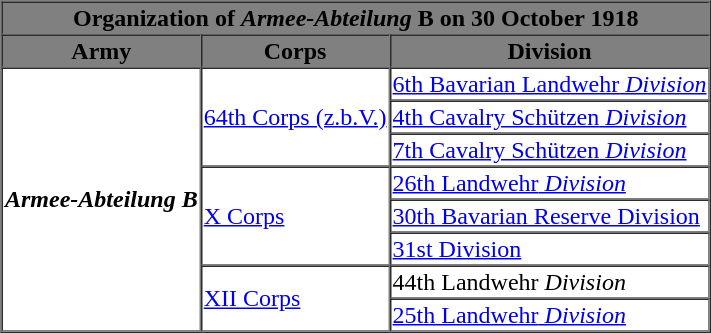<table style="float: right;" border="1" cellpadding="1" cellspacing="0" style="font-size: 100%; border: gray solid 1px; border-collapse: collapse; text-align: center;">
<tr style="background-color:grey; color:black;">
<th colspan="3">Organization of <em>Armee-Abteilung</em> B on 30 October 1918</th>
</tr>
<tr>
</tr>
<tr style="background-color:grey; color:black;">
<th>Army</th>
<th>Corps</th>
<th>Division</th>
</tr>
<tr>
<td ROWSPAN=8><strong><em>Armee-Abteilung<em> B<strong></td>
<td ROWSPAN=3><a href='#'>64th Corps (z.b.V.)</a></td>
<td><a href='#'>6th Bavarian </em>Landwehr<em> Division</a></td>
</tr>
<tr>
<td><a href='#'>4th Cavalry </em>Schützen<em> Division</a></td>
</tr>
<tr>
<td><a href='#'>7th Cavalry </em>Schützen<em> Division</a></td>
</tr>
<tr>
<td ROWSPAN=3><a href='#'>X Corps</a></td>
<td><a href='#'>26th </em>Landwehr<em> Division</a></td>
</tr>
<tr>
<td><a href='#'>30th Bavarian Reserve Division</a></td>
</tr>
<tr>
<td><a href='#'>31st Division</a></td>
</tr>
<tr>
<td ROWSPAN=2><a href='#'>XII Corps</a></td>
<td>44th </em>Landwehr<em> Division</td>
</tr>
<tr>
<td><a href='#'>25th </em>Landwehr<em> Division</a></td>
</tr>
</table>
